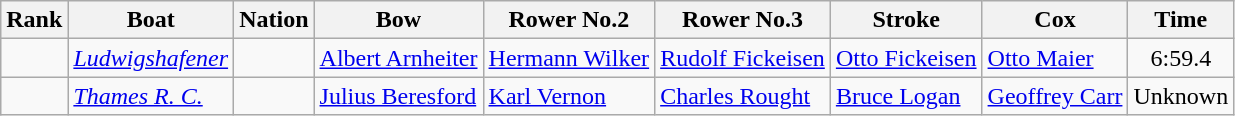<table class="wikitable sortable" style="text-align:center">
<tr>
<th>Rank</th>
<th>Boat</th>
<th>Nation</th>
<th>Bow</th>
<th>Rower No.2</th>
<th>Rower No.3</th>
<th>Stroke</th>
<th>Cox</th>
<th>Time</th>
</tr>
<tr>
<td></td>
<td align=left><em><a href='#'>Ludwigshafener</a></em></td>
<td align=left></td>
<td align=left><a href='#'>Albert Arnheiter</a></td>
<td align=left><a href='#'>Hermann Wilker</a></td>
<td align=left><a href='#'>Rudolf Fickeisen</a></td>
<td align=left><a href='#'>Otto Fickeisen</a></td>
<td align=left><a href='#'>Otto Maier</a></td>
<td>6:59.4</td>
</tr>
<tr>
<td></td>
<td align=left><em><a href='#'>Thames R. C.</a></em></td>
<td align=left></td>
<td align=left><a href='#'>Julius Beresford</a></td>
<td align=left><a href='#'>Karl Vernon</a></td>
<td align=left><a href='#'>Charles Rought</a></td>
<td align=left><a href='#'>Bruce Logan</a></td>
<td align=left><a href='#'>Geoffrey Carr</a></td>
<td data-sort-value=8:88.8>Unknown</td>
</tr>
</table>
